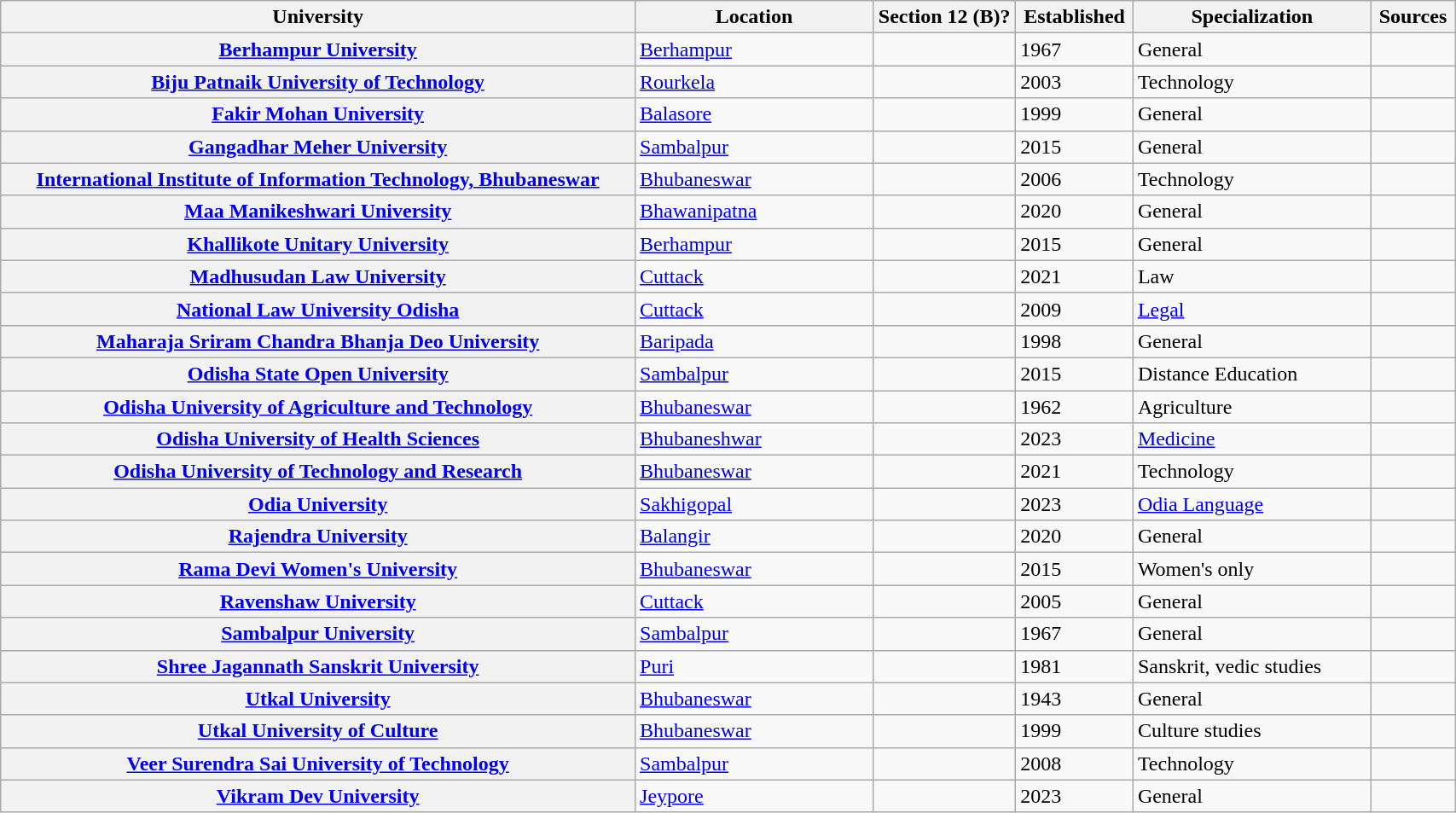<table class="wikitable sortable collapsible plainrowheaders" border="1" style="text-align:left; width:90%">
<tr>
<th scope="col" style="width: 40%;">University</th>
<th scope="col" style="width: 15%;">Location</th>
<th scope="col" style="width: 9%;">Section 12 (B)?</th>
<th scope="col" style="width: 5%;">Established</th>
<th scope="col" style="width: 15%;">Specialization</th>
<th scope="col" style="width: 5%;" class="unsortable">Sources</th>
</tr>
<tr>
<th scope="row"><a href='#'>Berhampur University</a></th>
<td><a href='#'>Berhampur</a></td>
<td></td>
<td>1967</td>
<td>General</td>
<td></td>
</tr>
<tr>
<th scope="row"><a href='#'>Biju Patnaik University of Technology</a></th>
<td><a href='#'>Rourkela</a></td>
<td></td>
<td>2003</td>
<td>Technology</td>
<td></td>
</tr>
<tr>
<th scope="row"><a href='#'>Fakir Mohan University</a></th>
<td><a href='#'>Balasore</a></td>
<td></td>
<td>1999</td>
<td>General</td>
<td></td>
</tr>
<tr>
<th scope="row"><a href='#'>Gangadhar Meher University</a></th>
<td><a href='#'>Sambalpur</a></td>
<td></td>
<td>2015</td>
<td>General</td>
<td></td>
</tr>
<tr>
<th scope="row"><a href='#'>International Institute of Information Technology, Bhubaneswar</a></th>
<td><a href='#'>Bhubaneswar</a></td>
<td></td>
<td>2006</td>
<td>Technology</td>
<td></td>
</tr>
<tr>
<th scope="row"><a href='#'>Maa Manikeshwari University</a></th>
<td><a href='#'>Bhawanipatna</a></td>
<td></td>
<td>2020</td>
<td>General</td>
<td></td>
</tr>
<tr>
<th scope="row"><a href='#'>Khallikote Unitary University</a></th>
<td><a href='#'>Berhampur</a></td>
<td></td>
<td>2015</td>
<td>General</td>
<td></td>
</tr>
<tr>
<th scope="row"><a href='#'>Madhusudan Law University</a></th>
<td><a href='#'>Cuttack</a></td>
<td></td>
<td>2021</td>
<td>Law</td>
<td></td>
</tr>
<tr>
<th scope="row"><a href='#'>National Law University Odisha</a></th>
<td><a href='#'>Cuttack</a></td>
<td></td>
<td>2009</td>
<td><a href='#'>Legal</a></td>
<td></td>
</tr>
<tr>
<th scope="row"><a href='#'>Maharaja Sriram Chandra Bhanja Deo University</a></th>
<td><a href='#'>Baripada</a></td>
<td></td>
<td>1998</td>
<td>General</td>
<td></td>
</tr>
<tr>
<th scope="row"><a href='#'>Odisha State Open University</a></th>
<td><a href='#'>Sambalpur</a></td>
<td></td>
<td>2015</td>
<td>Distance Education</td>
<td></td>
</tr>
<tr>
<th scope="row"><a href='#'>Odisha University of Agriculture and Technology</a></th>
<td><a href='#'>Bhubaneswar</a></td>
<td></td>
<td>1962</td>
<td>Agriculture</td>
<td></td>
</tr>
<tr>
<th scope="row"><a href='#'>Odisha University of Health Sciences</a></th>
<td><a href='#'>Bhubaneshwar</a></td>
<td></td>
<td>2023</td>
<td><a href='#'>Medicine</a></td>
<td></td>
</tr>
<tr>
<th scope="row"><a href='#'>Odisha University of Technology and Research</a></th>
<td><a href='#'>Bhubaneswar</a></td>
<td></td>
<td>2021</td>
<td>Technology</td>
<td></td>
</tr>
<tr>
<th scope="row"><a href='#'>Odia University</a></th>
<td><a href='#'>Sakhigopal</a></td>
<td></td>
<td>2023</td>
<td><a href='#'>Odia Language</a></td>
<td></td>
</tr>
<tr>
<th scope="row"><a href='#'>Rajendra University</a></th>
<td><a href='#'>Balangir</a></td>
<td></td>
<td>2020</td>
<td>General</td>
<td></td>
</tr>
<tr>
<th scope="row"><a href='#'>Rama Devi Women's University</a></th>
<td><a href='#'>Bhubaneswar</a></td>
<td></td>
<td>2015</td>
<td>Women's only</td>
<td></td>
</tr>
<tr>
<th scope="row"><a href='#'>Ravenshaw University</a></th>
<td><a href='#'>Cuttack</a></td>
<td></td>
<td>2005</td>
<td>General</td>
<td></td>
</tr>
<tr>
<th scope="row"><a href='#'>Sambalpur University</a></th>
<td><a href='#'>Sambalpur</a></td>
<td></td>
<td>1967</td>
<td>General</td>
<td></td>
</tr>
<tr>
<th scope="row"><a href='#'>Shree Jagannath Sanskrit University</a></th>
<td><a href='#'>Puri</a></td>
<td></td>
<td>1981</td>
<td>Sanskrit, vedic studies</td>
<td></td>
</tr>
<tr>
<th scope="row"><a href='#'>Utkal University</a></th>
<td><a href='#'>Bhubaneswar</a></td>
<td></td>
<td>1943</td>
<td>General</td>
<td></td>
</tr>
<tr>
<th scope="row"><a href='#'>Utkal University of Culture</a></th>
<td><a href='#'>Bhubaneswar</a></td>
<td></td>
<td>1999</td>
<td>Culture studies</td>
<td></td>
</tr>
<tr>
<th scope="row"><a href='#'>Veer Surendra Sai University of Technology</a></th>
<td><a href='#'>Sambalpur</a></td>
<td></td>
<td>2008</td>
<td>Technology</td>
<td></td>
</tr>
<tr>
<th scope="row"><a href='#'>Vikram Dev University</a></th>
<td><a href='#'>Jeypore</a></td>
<td></td>
<td>2023</td>
<td>General</td>
<td></td>
</tr>
</table>
